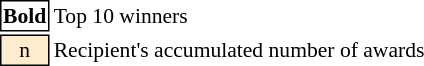<table class="toccolours" style="font-size: 90%; white-space: nowrap;">
<tr>
<td style="background:white; border:1px solid black; text-align:center;"><strong>Bold</strong></td>
<td>Top 10 winners</td>
</tr>
<tr>
<td style="background:#FFEBCD; border:1px solid black; text-align:center;">n</td>
<td>Recipient's accumulated number of awards</td>
</tr>
</table>
